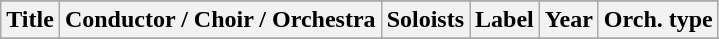<table class="wikitable sortable plainrowheaders" style="margin-right: 0;">
<tr>
</tr>
<tr>
<th scope="col">Title</th>
<th scope="col">Conductor / Choir / Orchestra</th>
<th scope="col">Soloists</th>
<th scope="col">Label</th>
<th scope="col">Year</th>
<th scope="col">Orch. type</th>
</tr>
<tr>
</tr>
</table>
